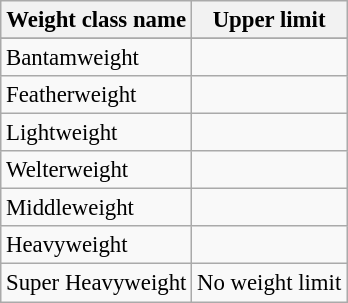<table class="wikitable" style="font-size:95%;">
<tr>
<th>Weight class name</th>
<th>Upper limit</th>
</tr>
<tr>
</tr>
<tr align="center">
<td align="left">Bantamweight</td>
<td></td>
</tr>
<tr align="center">
<td align="left">Featherweight</td>
<td></td>
</tr>
<tr align="center">
<td align="left">Lightweight</td>
<td></td>
</tr>
<tr align="center">
<td align="left">Welterweight</td>
<td></td>
</tr>
<tr align="center">
<td align="left">Middleweight</td>
<td></td>
</tr>
<tr align="center">
<td align="left">Heavyweight</td>
<td></td>
</tr>
<tr align="center">
<td align="left">Super Heavyweight</td>
<td>No weight limit</td>
</tr>
</table>
